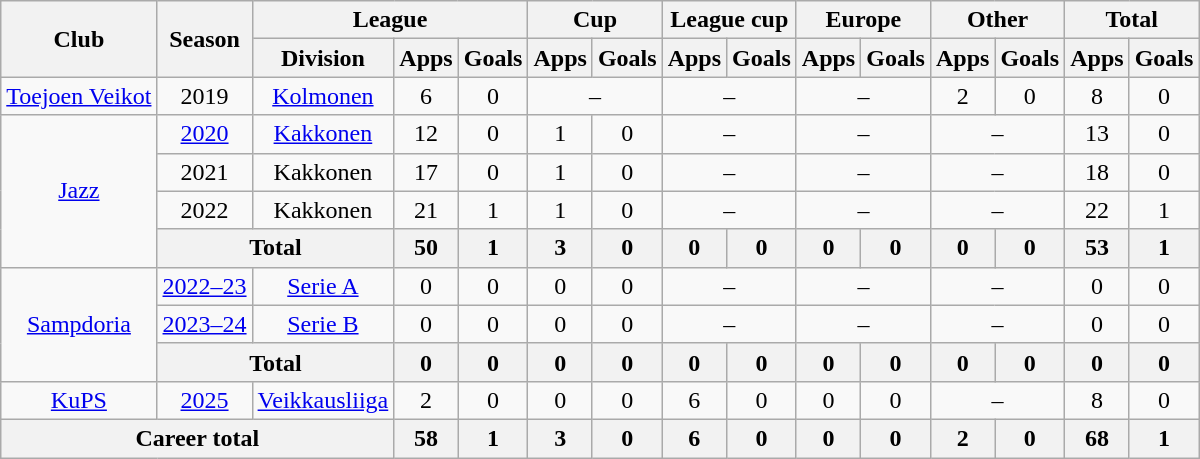<table class="wikitable" style="text-align:center">
<tr>
<th rowspan="2">Club</th>
<th rowspan="2">Season</th>
<th colspan="3">League</th>
<th colspan="2">Cup</th>
<th colspan="2">League cup</th>
<th colspan="2">Europe</th>
<th colspan="2">Other</th>
<th colspan="2">Total</th>
</tr>
<tr>
<th>Division</th>
<th>Apps</th>
<th>Goals</th>
<th>Apps</th>
<th>Goals</th>
<th>Apps</th>
<th>Goals</th>
<th>Apps</th>
<th>Goals</th>
<th>Apps</th>
<th>Goals</th>
<th>Apps</th>
<th>Goals</th>
</tr>
<tr>
<td><a href='#'>Toejoen Veikot</a></td>
<td>2019</td>
<td><a href='#'>Kolmonen</a></td>
<td>6</td>
<td>0</td>
<td colspan=2>–</td>
<td colspan=2>–</td>
<td colspan=2>–</td>
<td>2</td>
<td>0</td>
<td>8</td>
<td>0</td>
</tr>
<tr>
<td rowspan=4><a href='#'>Jazz</a></td>
<td><a href='#'>2020</a></td>
<td><a href='#'>Kakkonen</a></td>
<td>12</td>
<td>0</td>
<td>1</td>
<td>0</td>
<td colspan=2>–</td>
<td colspan=2>–</td>
<td colspan=2>–</td>
<td>13</td>
<td>0</td>
</tr>
<tr>
<td>2021</td>
<td>Kakkonen</td>
<td>17</td>
<td>0</td>
<td>1</td>
<td>0</td>
<td colspan=2>–</td>
<td colspan=2>–</td>
<td colspan=2>–</td>
<td>18</td>
<td>0</td>
</tr>
<tr>
<td>2022</td>
<td>Kakkonen</td>
<td>21</td>
<td>1</td>
<td>1</td>
<td>0</td>
<td colspan=2>–</td>
<td colspan=2>–</td>
<td colspan=2>–</td>
<td>22</td>
<td>1</td>
</tr>
<tr>
<th colspan="2">Total</th>
<th>50</th>
<th>1</th>
<th>3</th>
<th>0</th>
<th>0</th>
<th>0</th>
<th>0</th>
<th>0</th>
<th>0</th>
<th>0</th>
<th>53</th>
<th>1</th>
</tr>
<tr>
<td rowspan=3><a href='#'>Sampdoria</a></td>
<td><a href='#'>2022–23</a></td>
<td><a href='#'>Serie A</a></td>
<td>0</td>
<td>0</td>
<td>0</td>
<td>0</td>
<td colspan=2>–</td>
<td colspan=2>–</td>
<td colspan=2>–</td>
<td>0</td>
<td>0</td>
</tr>
<tr>
<td><a href='#'>2023–24</a></td>
<td><a href='#'>Serie B</a></td>
<td>0</td>
<td>0</td>
<td>0</td>
<td>0</td>
<td colspan=2>–</td>
<td colspan=2>–</td>
<td colspan=2>–</td>
<td>0</td>
<td>0</td>
</tr>
<tr>
<th colspan="2">Total</th>
<th>0</th>
<th>0</th>
<th>0</th>
<th>0</th>
<th>0</th>
<th>0</th>
<th>0</th>
<th>0</th>
<th>0</th>
<th>0</th>
<th>0</th>
<th>0</th>
</tr>
<tr>
<td><a href='#'>KuPS</a></td>
<td><a href='#'>2025</a></td>
<td><a href='#'>Veikkausliiga</a></td>
<td>2</td>
<td>0</td>
<td>0</td>
<td>0</td>
<td>6</td>
<td>0</td>
<td>0</td>
<td>0</td>
<td colspan=2>–</td>
<td>8</td>
<td>0</td>
</tr>
<tr>
<th colspan="3">Career total</th>
<th>58</th>
<th>1</th>
<th>3</th>
<th>0</th>
<th>6</th>
<th>0</th>
<th>0</th>
<th>0</th>
<th>2</th>
<th>0</th>
<th>68</th>
<th>1</th>
</tr>
</table>
